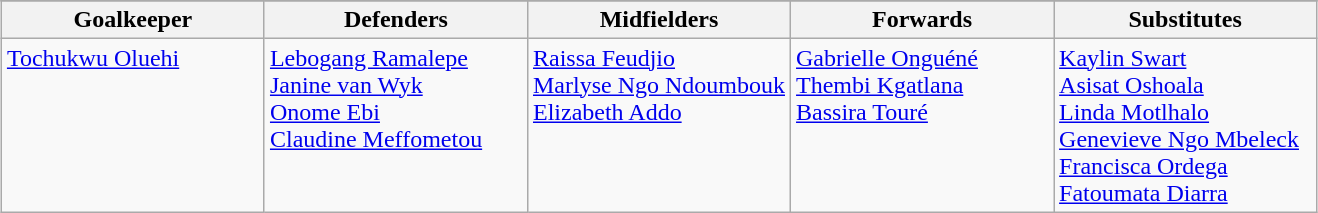<table class="wikitable" style="margin:auto;text-align:left">
<tr>
</tr>
<tr>
<th style="width:20%;">Goalkeeper</th>
<th style="width:20%;">Defenders</th>
<th style="width:20%;">Midfielders</th>
<th style="width:20%;">Forwards</th>
<th style="width:20%;">Substitutes</th>
</tr>
<tr style="vertical-align:top;">
<td> <a href='#'>Tochukwu Oluehi</a></td>
<td> <a href='#'>Lebogang Ramalepe</a><br> <a href='#'>Janine van Wyk</a><br> <a href='#'>Onome Ebi</a><br> <a href='#'>Claudine Meffometou</a></td>
<td> <a href='#'>Raissa Feudjio</a><br> <a href='#'>Marlyse Ngo Ndoumbouk</a><br> <a href='#'>Elizabeth Addo</a></td>
<td> <a href='#'>Gabrielle Onguéné</a><br> <a href='#'>Thembi Kgatlana</a><br> <a href='#'>Bassira Touré</a></td>
<td> <a href='#'>Kaylin Swart</a><br> <a href='#'>Asisat Oshoala</a><br> <a href='#'>Linda Motlhalo</a><br> <a href='#'>Genevieve Ngo Mbeleck</a><br> <a href='#'>Francisca Ordega</a><br> <a href='#'>Fatoumata Diarra</a></td>
</tr>
</table>
